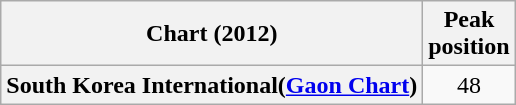<table class="wikitable sortable plainrowheaders">
<tr>
<th scope="col">Chart (2012)</th>
<th scope="col">Peak<br>position</th>
</tr>
<tr>
<th scope="row">South Korea International(<a href='#'>Gaon Chart</a>)</th>
<td align="center">48</td>
</tr>
</table>
